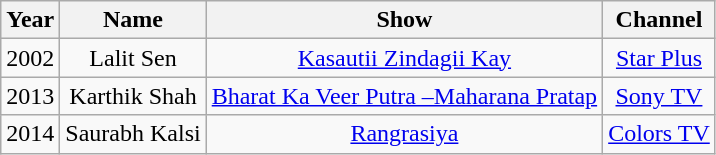<table class="wikitable sortable" style="text-align:center;">
<tr>
<th>Year</th>
<th>Name</th>
<th>Show</th>
<th>Channel</th>
</tr>
<tr>
<td>2002</td>
<td>Lalit Sen</td>
<td><a href='#'>Kasautii Zindagii Kay</a></td>
<td><a href='#'>Star Plus</a></td>
</tr>
<tr>
<td>2013</td>
<td>Karthik Shah</td>
<td><a href='#'>Bharat Ka Veer Putra –Maharana Pratap</a></td>
<td><a href='#'>Sony TV</a></td>
</tr>
<tr |->
<td>2014</td>
<td>Saurabh Kalsi</td>
<td><a href='#'>Rangrasiya</a></td>
<td><a href='#'>Colors TV</a></td>
</tr>
</table>
